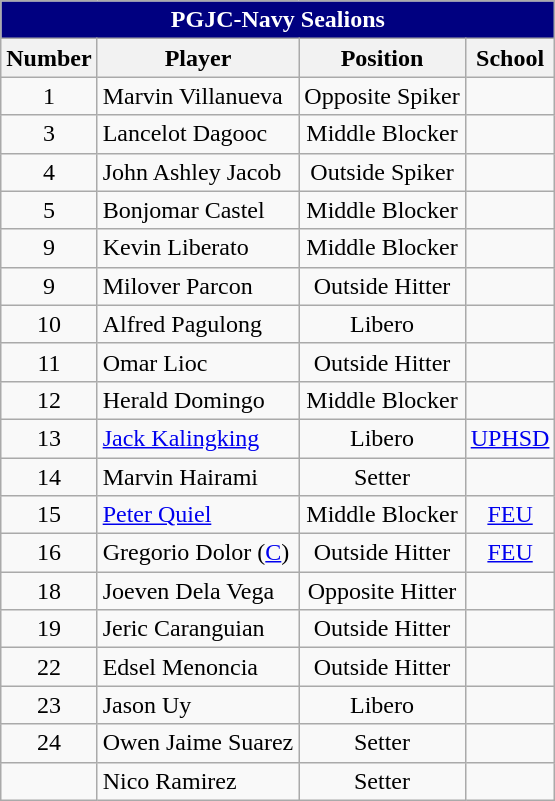<table class="wikitable sortable" style="text-align:center;">
<tr>
<th colspan="5" style= "background:#000080; color:#FFFFFF; text-align:center">PGJC-Navy Sealions</th>
</tr>
<tr>
<th width:10px>Number</th>
<th width:150px>Player</th>
<th width:50px>Position</th>
<th width:25px>School</th>
</tr>
<tr>
<td style="text-align:center;">1</td>
<td align=left>Marvin Villanueva</td>
<td>Opposite Spiker</td>
<td></td>
</tr>
<tr>
<td style="text-align:center;">3</td>
<td align=left>Lancelot Dagooc</td>
<td>Middle Blocker</td>
<td></td>
</tr>
<tr>
<td style="text-align:center;">4</td>
<td align=left>John Ashley Jacob</td>
<td>Outside Spiker</td>
<td></td>
</tr>
<tr>
<td style="text-align:center;">5</td>
<td align=left>Bonjomar Castel</td>
<td>Middle Blocker</td>
<td></td>
</tr>
<tr>
<td style="text-align:center;">9</td>
<td align=left>Kevin Liberato</td>
<td>Middle Blocker</td>
<td></td>
</tr>
<tr>
<td style="text-align:center;">9</td>
<td align=left>Milover Parcon</td>
<td>Outside Hitter</td>
<td></td>
</tr>
<tr>
<td style="text-align:center;">10</td>
<td align=left>Alfred Pagulong</td>
<td>Libero</td>
<td></td>
</tr>
<tr>
<td style="text-align:center;">11</td>
<td align=left>Omar Lioc</td>
<td>Outside Hitter</td>
<td></td>
</tr>
<tr>
<td style="text-align:center;">12</td>
<td align=left>Herald Domingo</td>
<td>Middle Blocker</td>
<td></td>
</tr>
<tr>
<td style="text-align:center;">13</td>
<td align=left><a href='#'>Jack Kalingking</a></td>
<td>Libero</td>
<td><a href='#'>UPHSD</a></td>
</tr>
<tr>
<td style="text-align:center;">14</td>
<td align=left>Marvin Hairami</td>
<td>Setter</td>
<td></td>
</tr>
<tr>
<td style="text-align:center;">15</td>
<td align=left><a href='#'>Peter Quiel</a></td>
<td>Middle Blocker</td>
<td><a href='#'>FEU</a></td>
</tr>
<tr>
<td style="text-align:center;">16</td>
<td align=left>Gregorio Dolor (<a href='#'>C</a>)</td>
<td>Outside Hitter</td>
<td><a href='#'>FEU</a></td>
</tr>
<tr>
<td style="text-align:center;">18</td>
<td align=left>Joeven Dela Vega</td>
<td>Opposite Hitter</td>
<td></td>
</tr>
<tr>
<td style="text-align:center;">19</td>
<td align=left>Jeric Caranguian</td>
<td>Outside Hitter</td>
<td></td>
</tr>
<tr>
<td style="text-align:center;">22</td>
<td align=left>Edsel Menoncia</td>
<td>Outside Hitter</td>
<td></td>
</tr>
<tr>
<td style="text-align:center;">23</td>
<td align=left>Jason Uy</td>
<td>Libero</td>
<td></td>
</tr>
<tr>
<td style="text-align:center;">24</td>
<td align=left>Owen Jaime Suarez</td>
<td>Setter</td>
<td></td>
</tr>
<tr>
<td style="text-align:center;"></td>
<td align=left>Nico Ramirez</td>
<td>Setter</td>
<td></td>
</tr>
</table>
